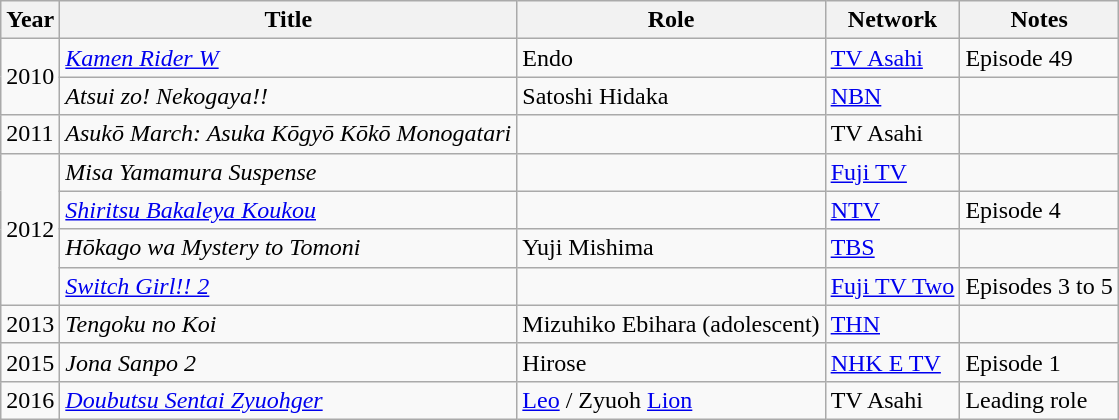<table class="wikitable">
<tr>
<th>Year</th>
<th>Title</th>
<th>Role</th>
<th>Network</th>
<th>Notes</th>
</tr>
<tr>
<td rowspan="2">2010</td>
<td><em><a href='#'>Kamen Rider W</a></em></td>
<td>Endo</td>
<td><a href='#'>TV Asahi</a></td>
<td>Episode 49</td>
</tr>
<tr>
<td><em>Atsui zo! Nekogaya!!</em></td>
<td>Satoshi Hidaka</td>
<td><a href='#'>NBN</a></td>
<td></td>
</tr>
<tr>
<td>2011</td>
<td><em>Asukō March: Asuka Kōgyō Kōkō Monogatari</em></td>
<td></td>
<td>TV Asahi</td>
<td></td>
</tr>
<tr>
<td rowspan="4">2012</td>
<td><em>Misa Yamamura Suspense</em></td>
<td></td>
<td><a href='#'>Fuji TV</a></td>
<td></td>
</tr>
<tr>
<td><em><a href='#'>Shiritsu Bakaleya Koukou</a></em></td>
<td></td>
<td><a href='#'>NTV</a></td>
<td>Episode 4</td>
</tr>
<tr>
<td><em>Hōkago wa Mystery to Tomoni</em></td>
<td>Yuji Mishima</td>
<td><a href='#'>TBS</a></td>
<td></td>
</tr>
<tr>
<td><em><a href='#'>Switch Girl!! 2</a></em></td>
<td></td>
<td><a href='#'>Fuji TV Two</a></td>
<td>Episodes 3 to 5</td>
</tr>
<tr>
<td>2013</td>
<td><em>Tengoku no Koi</em></td>
<td>Mizuhiko Ebihara (adolescent)</td>
<td><a href='#'>THN</a></td>
<td></td>
</tr>
<tr>
<td>2015</td>
<td><em>Jona Sanpo 2</em></td>
<td>Hirose</td>
<td><a href='#'>NHK E TV</a></td>
<td>Episode 1</td>
</tr>
<tr>
<td>2016</td>
<td><em><a href='#'>Doubutsu Sentai Zyuohger</a></em></td>
<td><a href='#'>Leo</a> / Zyuoh <a href='#'>Lion</a></td>
<td>TV Asahi</td>
<td>Leading role</td>
</tr>
</table>
